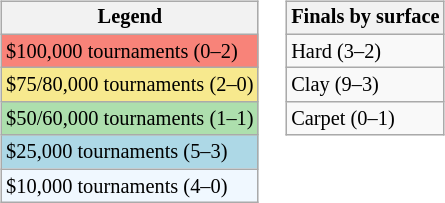<table>
<tr valign=top>
<td><br><table class="wikitable" style="font-size:85%;">
<tr>
<th>Legend</th>
</tr>
<tr style="background:#f88379;">
<td>$100,000 tournaments (0–2)</td>
</tr>
<tr style="background:#f7e98e;">
<td>$75/80,000 tournaments (2–0)</td>
</tr>
<tr style="background:#addfad;">
<td>$50/60,000 tournaments (1–1)</td>
</tr>
<tr style="background:lightblue;">
<td>$25,000 tournaments (5–3)</td>
</tr>
<tr style="background:#f0f8ff;">
<td>$10,000 tournaments (4–0)</td>
</tr>
</table>
</td>
<td><br><table class="wikitable" style="font-size:85%;">
<tr>
<th>Finals by surface</th>
</tr>
<tr>
<td>Hard (3–2)</td>
</tr>
<tr>
<td>Clay (9–3)</td>
</tr>
<tr>
<td>Carpet (0–1)</td>
</tr>
</table>
</td>
</tr>
</table>
